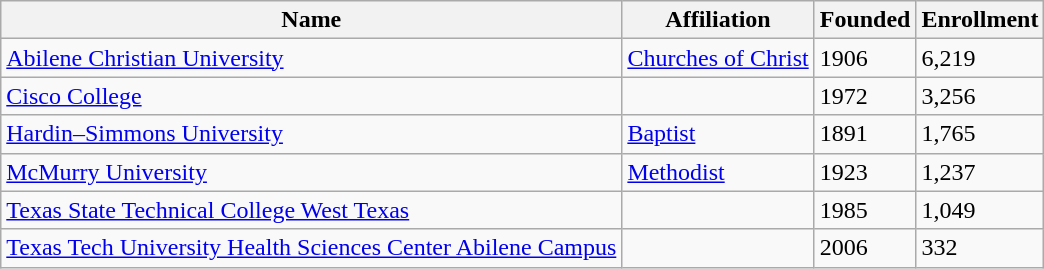<table class="wikitable sortable">
<tr>
<th>Name</th>
<th>Affiliation</th>
<th>Founded</th>
<th>Enrollment</th>
</tr>
<tr>
<td><a href='#'>Abilene Christian University</a></td>
<td><a href='#'>Churches of Christ</a></td>
<td>1906</td>
<td>6,219</td>
</tr>
<tr>
<td><a href='#'>Cisco College</a></td>
<td></td>
<td>1972</td>
<td>3,256</td>
</tr>
<tr>
<td><a href='#'>Hardin–Simmons University</a></td>
<td><a href='#'>Baptist</a></td>
<td>1891</td>
<td>1,765</td>
</tr>
<tr>
<td><a href='#'>McMurry University</a></td>
<td><a href='#'>Methodist</a></td>
<td>1923</td>
<td>1,237</td>
</tr>
<tr>
<td><a href='#'>Texas State Technical College West Texas</a></td>
<td></td>
<td>1985</td>
<td>1,049</td>
</tr>
<tr>
<td><a href='#'>Texas Tech University Health Sciences Center Abilene Campus</a></td>
<td></td>
<td>2006</td>
<td>332</td>
</tr>
</table>
